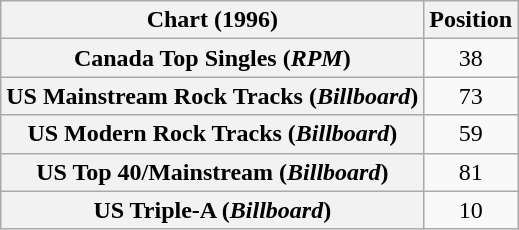<table class="wikitable sortable plainrowheaders" style="text-align:center">
<tr>
<th>Chart (1996)</th>
<th>Position</th>
</tr>
<tr>
<th scope="row">Canada Top Singles (<em>RPM</em>)</th>
<td>38</td>
</tr>
<tr>
<th scope="row">US Mainstream Rock Tracks (<em>Billboard</em>)</th>
<td>73</td>
</tr>
<tr>
<th scope="row">US Modern Rock Tracks (<em>Billboard</em>)</th>
<td>59</td>
</tr>
<tr>
<th scope="row">US Top 40/Mainstream (<em>Billboard</em>)</th>
<td>81</td>
</tr>
<tr>
<th scope="row">US Triple-A (<em>Billboard</em>)</th>
<td>10</td>
</tr>
</table>
